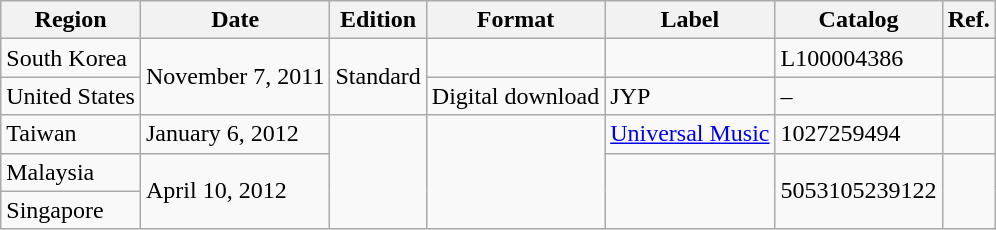<table class="wikitable"                                                 '>
<tr>
<th>Region</th>
<th>Date</th>
<th>Edition</th>
<th>Format</th>
<th>Label</th>
<th>Catalog</th>
<th>Ref.</th>
</tr>
<tr>
<td>South Korea</td>
<td rowspan="2">November 7, 2011</td>
<td rowspan="2">Standard</td>
<td></td>
<td></td>
<td>L100004386</td>
<td></td>
</tr>
<tr>
<td>United States</td>
<td>Digital download</td>
<td>JYP</td>
<td>–</td>
<td></td>
</tr>
<tr>
<td>Taiwan</td>
<td>January 6, 2012</td>
<td rowspan="3"></td>
<td rowspan="3"></td>
<td><a href='#'>Universal Music</a></td>
<td>1027259494</td>
<td></td>
</tr>
<tr>
<td>Malaysia</td>
<td rowspan="2">April 10, 2012</td>
<td rowspan="2"></td>
<td rowspan="2">5053105239122</td>
<td rowspan="2"></td>
</tr>
<tr>
<td>Singapore</td>
</tr>
</table>
